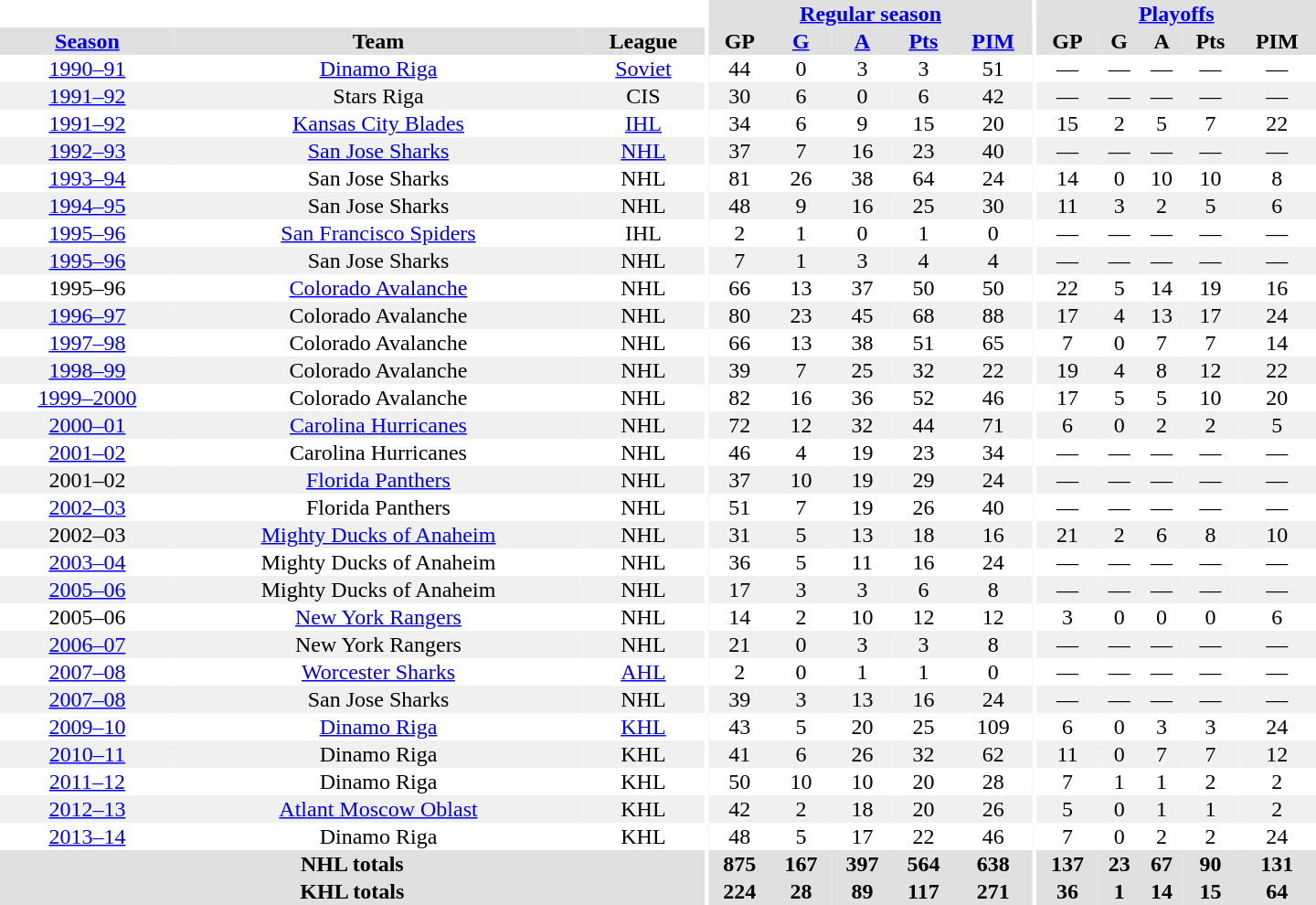<table border="0" cellpadding="1" cellspacing="0" style="text-align:center; width:60em;">
<tr bgcolor="#e0e0e0">
<th colspan="3" bgcolor="#fff"></th>
<th rowspan="99" bgcolor="#fff"></th>
<th colspan="5"><a href='#'>Regular season</a></th>
<th rowspan="99" bgcolor="#fff"></th>
<th colspan="5"><a href='#'>Playoffs</a></th>
</tr>
<tr bgcolor="#e0e0e0">
<th><a href='#'>Season</a></th>
<th>Team</th>
<th>League</th>
<th>GP</th>
<th><a href='#'>G</a></th>
<th><a href='#'>A</a></th>
<th><a href='#'>Pts</a></th>
<th><a href='#'>PIM</a></th>
<th>GP</th>
<th>G</th>
<th>A</th>
<th>Pts</th>
<th>PIM</th>
</tr>
<tr>
<td><a href='#'>1990–91</a></td>
<td><a href='#'>Dinamo Riga</a></td>
<td><a href='#'>Soviet</a></td>
<td>44</td>
<td>0</td>
<td>3</td>
<td>3</td>
<td>51</td>
<td>—</td>
<td>—</td>
<td>—</td>
<td>—</td>
<td>—</td>
</tr>
<tr bgcolor="#f0f0f0">
<td><a href='#'>1991–92</a></td>
<td>Stars Riga</td>
<td>CIS</td>
<td>30</td>
<td>6</td>
<td>0</td>
<td>6</td>
<td>42</td>
<td>—</td>
<td>—</td>
<td>—</td>
<td>—</td>
<td>—</td>
</tr>
<tr>
<td><a href='#'>1991–92</a></td>
<td><a href='#'>Kansas City Blades</a></td>
<td><a href='#'>IHL</a></td>
<td>34</td>
<td>6</td>
<td>9</td>
<td>15</td>
<td>20</td>
<td>15</td>
<td>2</td>
<td>5</td>
<td>7</td>
<td>22</td>
</tr>
<tr bgcolor="#f0f0f0">
<td><a href='#'>1992–93</a></td>
<td><a href='#'>San Jose Sharks</a></td>
<td><a href='#'>NHL</a></td>
<td>37</td>
<td>7</td>
<td>16</td>
<td>23</td>
<td>40</td>
<td>—</td>
<td>—</td>
<td>—</td>
<td>—</td>
<td>—</td>
</tr>
<tr>
<td><a href='#'>1993–94</a></td>
<td>San Jose Sharks</td>
<td>NHL</td>
<td>81</td>
<td>26</td>
<td>38</td>
<td>64</td>
<td>24</td>
<td>14</td>
<td>0</td>
<td>10</td>
<td>10</td>
<td>8</td>
</tr>
<tr bgcolor="#f0f0f0">
<td><a href='#'>1994–95</a></td>
<td>San Jose Sharks</td>
<td>NHL</td>
<td>48</td>
<td>9</td>
<td>16</td>
<td>25</td>
<td>30</td>
<td>11</td>
<td>3</td>
<td>2</td>
<td>5</td>
<td>6</td>
</tr>
<tr>
<td><a href='#'>1995–96</a></td>
<td><a href='#'>San Francisco Spiders</a></td>
<td>IHL</td>
<td>2</td>
<td>1</td>
<td>0</td>
<td>1</td>
<td>0</td>
<td>—</td>
<td>—</td>
<td>—</td>
<td>—</td>
<td>—</td>
</tr>
<tr bgcolor="#f0f0f0">
<td><a href='#'>1995–96</a></td>
<td>San Jose Sharks</td>
<td>NHL</td>
<td>7</td>
<td>1</td>
<td>3</td>
<td>4</td>
<td>4</td>
<td>—</td>
<td>—</td>
<td>—</td>
<td>—</td>
<td>—</td>
</tr>
<tr>
<td>1995–96</td>
<td><a href='#'>Colorado Avalanche</a></td>
<td>NHL</td>
<td>66</td>
<td>13</td>
<td>37</td>
<td>50</td>
<td>50</td>
<td>22</td>
<td>5</td>
<td>14</td>
<td>19</td>
<td>16</td>
</tr>
<tr bgcolor="#f0f0f0">
<td><a href='#'>1996–97</a></td>
<td>Colorado Avalanche</td>
<td>NHL</td>
<td>80</td>
<td>23</td>
<td>45</td>
<td>68</td>
<td>88</td>
<td>17</td>
<td>4</td>
<td>13</td>
<td>17</td>
<td>24</td>
</tr>
<tr>
<td><a href='#'>1997–98</a></td>
<td>Colorado Avalanche</td>
<td>NHL</td>
<td>66</td>
<td>13</td>
<td>38</td>
<td>51</td>
<td>65</td>
<td>7</td>
<td>0</td>
<td>7</td>
<td>7</td>
<td>14</td>
</tr>
<tr bgcolor="#f0f0f0">
<td><a href='#'>1998–99</a></td>
<td>Colorado Avalanche</td>
<td>NHL</td>
<td>39</td>
<td>7</td>
<td>25</td>
<td>32</td>
<td>22</td>
<td>19</td>
<td>4</td>
<td>8</td>
<td>12</td>
<td>22</td>
</tr>
<tr>
<td><a href='#'>1999–2000</a></td>
<td>Colorado Avalanche</td>
<td>NHL</td>
<td>82</td>
<td>16</td>
<td>36</td>
<td>52</td>
<td>46</td>
<td>17</td>
<td>5</td>
<td>5</td>
<td>10</td>
<td>20</td>
</tr>
<tr bgcolor="#f0f0f0">
<td><a href='#'>2000–01</a></td>
<td><a href='#'>Carolina Hurricanes</a></td>
<td>NHL</td>
<td>72</td>
<td>12</td>
<td>32</td>
<td>44</td>
<td>71</td>
<td>6</td>
<td>0</td>
<td>2</td>
<td>2</td>
<td>5</td>
</tr>
<tr>
<td><a href='#'>2001–02</a></td>
<td>Carolina Hurricanes</td>
<td>NHL</td>
<td>46</td>
<td>4</td>
<td>19</td>
<td>23</td>
<td>34</td>
<td>—</td>
<td>—</td>
<td>—</td>
<td>—</td>
<td>—</td>
</tr>
<tr bgcolor="#f0f0f0">
<td>2001–02</td>
<td><a href='#'>Florida Panthers</a></td>
<td>NHL</td>
<td>37</td>
<td>10</td>
<td>19</td>
<td>29</td>
<td>24</td>
<td>—</td>
<td>—</td>
<td>—</td>
<td>—</td>
<td>—</td>
</tr>
<tr>
<td><a href='#'>2002–03</a></td>
<td>Florida Panthers</td>
<td>NHL</td>
<td>51</td>
<td>7</td>
<td>19</td>
<td>26</td>
<td>40</td>
<td>—</td>
<td>—</td>
<td>—</td>
<td>—</td>
<td>—</td>
</tr>
<tr bgcolor="#f0f0f0">
<td>2002–03</td>
<td><a href='#'>Mighty Ducks of Anaheim</a></td>
<td>NHL</td>
<td>31</td>
<td>5</td>
<td>13</td>
<td>18</td>
<td>16</td>
<td>21</td>
<td>2</td>
<td>6</td>
<td>8</td>
<td>10</td>
</tr>
<tr>
<td><a href='#'>2003–04</a></td>
<td>Mighty Ducks of Anaheim</td>
<td>NHL</td>
<td>36</td>
<td>5</td>
<td>11</td>
<td>16</td>
<td>24</td>
<td>—</td>
<td>—</td>
<td>—</td>
<td>—</td>
<td>—</td>
</tr>
<tr bgcolor="#f0f0f0">
<td><a href='#'>2005–06</a></td>
<td>Mighty Ducks of Anaheim</td>
<td>NHL</td>
<td>17</td>
<td>3</td>
<td>3</td>
<td>6</td>
<td>8</td>
<td>—</td>
<td>—</td>
<td>—</td>
<td>—</td>
<td>—</td>
</tr>
<tr>
<td>2005–06</td>
<td><a href='#'>New York Rangers</a></td>
<td>NHL</td>
<td>14</td>
<td>2</td>
<td>10</td>
<td>12</td>
<td>12</td>
<td>3</td>
<td>0</td>
<td>0</td>
<td>0</td>
<td>6</td>
</tr>
<tr bgcolor="#f0f0f0">
<td><a href='#'>2006–07</a></td>
<td>New York Rangers</td>
<td>NHL</td>
<td>21</td>
<td>0</td>
<td>3</td>
<td>3</td>
<td>8</td>
<td>—</td>
<td>—</td>
<td>—</td>
<td>—</td>
<td>—</td>
</tr>
<tr>
<td><a href='#'>2007–08</a></td>
<td><a href='#'>Worcester Sharks</a></td>
<td><a href='#'>AHL</a></td>
<td>2</td>
<td>0</td>
<td>1</td>
<td>1</td>
<td>0</td>
<td>—</td>
<td>—</td>
<td>—</td>
<td>—</td>
<td>—</td>
</tr>
<tr bgcolor="#f0f0f0">
<td><a href='#'>2007–08</a></td>
<td>San Jose Sharks</td>
<td>NHL</td>
<td>39</td>
<td>3</td>
<td>13</td>
<td>16</td>
<td>24</td>
<td>—</td>
<td>—</td>
<td>—</td>
<td>—</td>
<td>—</td>
</tr>
<tr>
<td><a href='#'>2009–10</a></td>
<td><a href='#'>Dinamo Riga</a></td>
<td><a href='#'>KHL</a></td>
<td>43</td>
<td>5</td>
<td>20</td>
<td>25</td>
<td>109</td>
<td>6</td>
<td>0</td>
<td>3</td>
<td>3</td>
<td>24</td>
</tr>
<tr bgcolor="#f0f0f0">
<td><a href='#'>2010–11</a></td>
<td>Dinamo Riga</td>
<td>KHL</td>
<td>41</td>
<td>6</td>
<td>26</td>
<td>32</td>
<td>62</td>
<td>11</td>
<td>0</td>
<td>7</td>
<td>7</td>
<td>12</td>
</tr>
<tr>
<td><a href='#'>2011–12</a></td>
<td>Dinamo Riga</td>
<td>KHL</td>
<td>50</td>
<td>10</td>
<td>10</td>
<td>20</td>
<td>28</td>
<td>7</td>
<td>1</td>
<td>1</td>
<td>2</td>
<td>2</td>
</tr>
<tr bgcolor="#f0f0f0">
<td><a href='#'>2012–13</a></td>
<td><a href='#'>Atlant Moscow Oblast</a></td>
<td>KHL</td>
<td>42</td>
<td>2</td>
<td>18</td>
<td>20</td>
<td>26</td>
<td>5</td>
<td>0</td>
<td>1</td>
<td>1</td>
<td>2</td>
</tr>
<tr>
<td><a href='#'>2013–14</a></td>
<td>Dinamo Riga</td>
<td>KHL</td>
<td>48</td>
<td>5</td>
<td>17</td>
<td>22</td>
<td>46</td>
<td>7</td>
<td>0</td>
<td>2</td>
<td>2</td>
<td>24</td>
</tr>
<tr bgcolor="#e0e0e0">
<th colspan="3">NHL totals</th>
<th>875</th>
<th>167</th>
<th>397</th>
<th>564</th>
<th>638</th>
<th>137</th>
<th>23</th>
<th>67</th>
<th>90</th>
<th>131</th>
</tr>
<tr bgcolor="#e0e0e0">
<th colspan="3">KHL totals</th>
<th>224</th>
<th>28</th>
<th>89</th>
<th>117</th>
<th>271</th>
<th>36</th>
<th>1</th>
<th>14</th>
<th>15</th>
<th>64</th>
</tr>
</table>
